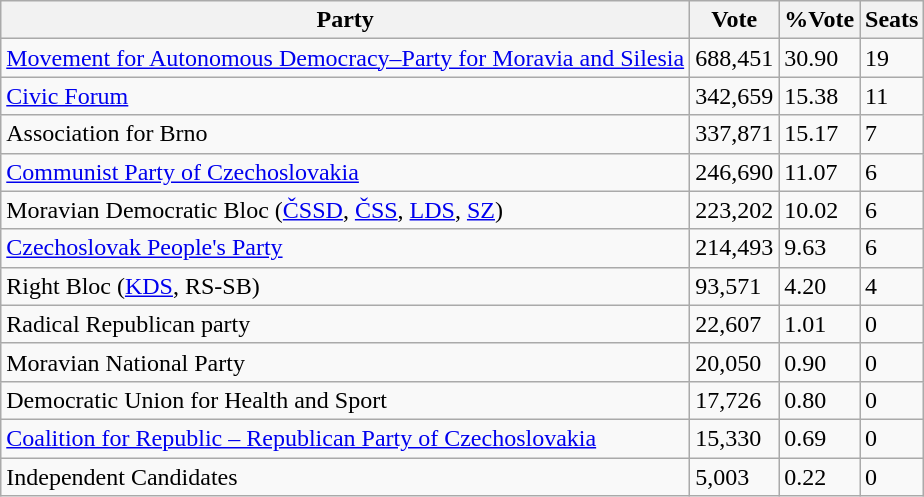<table class="wikitable">
<tr>
<th>Party</th>
<th>Vote</th>
<th>%Vote</th>
<th>Seats</th>
</tr>
<tr>
<td><a href='#'>Movement for Autonomous Democracy–Party for Moravia and Silesia</a></td>
<td>688,451</td>
<td>30.90</td>
<td>19</td>
</tr>
<tr>
<td><a href='#'>Civic Forum</a></td>
<td>342,659</td>
<td>15.38</td>
<td>11</td>
</tr>
<tr>
<td>Association for Brno</td>
<td>337,871</td>
<td>15.17</td>
<td>7</td>
</tr>
<tr>
<td><a href='#'>Communist Party of Czechoslovakia</a></td>
<td>246,690</td>
<td>11.07</td>
<td>6</td>
</tr>
<tr>
<td>Moravian Democratic Bloc (<a href='#'>ČSSD</a>, <a href='#'>ČSS</a>, <a href='#'>LDS</a>, <a href='#'>SZ</a>)</td>
<td>223,202</td>
<td>10.02</td>
<td>6</td>
</tr>
<tr>
<td><a href='#'>Czechoslovak People's Party</a></td>
<td>214,493</td>
<td>9.63</td>
<td>6</td>
</tr>
<tr>
<td>Right Bloc (<a href='#'>KDS</a>, RS-SB)</td>
<td>93,571</td>
<td>4.20</td>
<td>4</td>
</tr>
<tr>
<td>Radical Republican party</td>
<td>22,607</td>
<td>1.01</td>
<td>0</td>
</tr>
<tr>
<td>Moravian National Party</td>
<td>20,050</td>
<td>0.90</td>
<td>0</td>
</tr>
<tr>
<td>Democratic Union for Health and Sport</td>
<td>17,726</td>
<td>0.80</td>
<td>0</td>
</tr>
<tr>
<td><a href='#'>Coalition for Republic – Republican Party of Czechoslovakia</a></td>
<td>15,330</td>
<td>0.69</td>
<td>0</td>
</tr>
<tr>
<td>Independent Candidates</td>
<td>5,003</td>
<td>0.22</td>
<td>0</td>
</tr>
</table>
